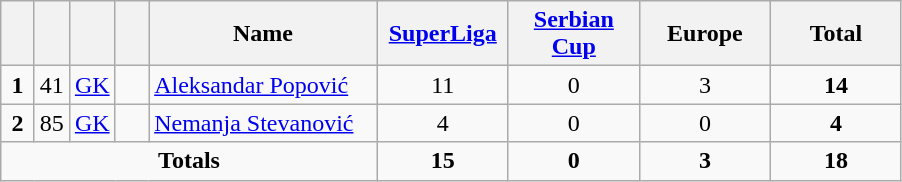<table class="wikitable" style="text-align:center">
<tr>
<th width=15></th>
<th width=15></th>
<th width=15></th>
<th width=15></th>
<th width=145>Name</th>
<th width=80><strong><a href='#'>SuperLiga</a></strong></th>
<th width=80><strong><a href='#'>Serbian Cup</a></strong></th>
<th width=80><strong>Europe</strong></th>
<th width=80>Total</th>
</tr>
<tr>
<td><strong>1</strong></td>
<td>41</td>
<td><a href='#'>GK</a></td>
<td></td>
<td align=left><a href='#'>Aleksandar Popović</a></td>
<td>11</td>
<td>0</td>
<td>3</td>
<td><strong>14</strong></td>
</tr>
<tr>
<td><strong>2</strong></td>
<td>85</td>
<td><a href='#'>GK</a></td>
<td></td>
<td align=left><a href='#'>Nemanja Stevanović</a></td>
<td>4</td>
<td>0</td>
<td>0</td>
<td><strong>4</strong></td>
</tr>
<tr>
<td colspan=5><strong>Totals</strong></td>
<td><strong>15</strong></td>
<td><strong>0</strong></td>
<td><strong>3</strong></td>
<td><strong>18</strong></td>
</tr>
</table>
